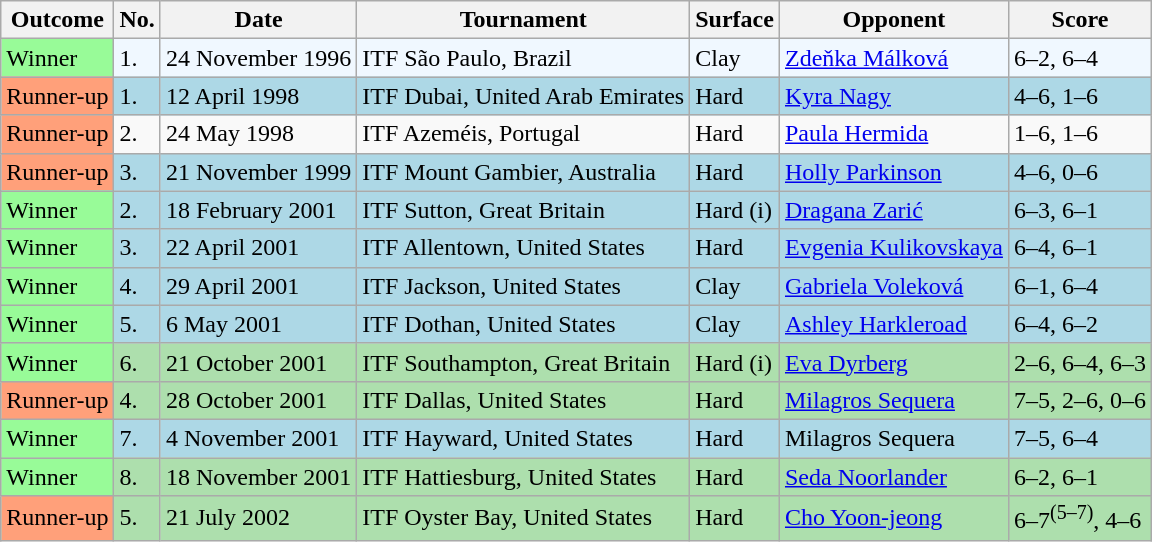<table class="sortable wikitable">
<tr>
<th>Outcome</th>
<th>No.</th>
<th>Date</th>
<th>Tournament</th>
<th>Surface</th>
<th>Opponent</th>
<th class="unsortable">Score</th>
</tr>
<tr style="background:#f0f8ff;">
<td style="background:#98fb98;">Winner</td>
<td>1.</td>
<td>24 November 1996</td>
<td>ITF São Paulo, Brazil</td>
<td>Clay</td>
<td> <a href='#'>Zdeňka Málková</a></td>
<td>6–2, 6–4</td>
</tr>
<tr style="background:lightblue;">
<td style="background:#ffa07a;">Runner-up</td>
<td>1.</td>
<td>12 April 1998</td>
<td>ITF Dubai, United Arab Emirates</td>
<td>Hard</td>
<td> <a href='#'>Kyra Nagy</a></td>
<td>4–6, 1–6</td>
</tr>
<tr>
<td style="background:#ffa07a;">Runner-up</td>
<td>2.</td>
<td>24 May 1998</td>
<td>ITF Azeméis, Portugal</td>
<td>Hard</td>
<td> <a href='#'>Paula Hermida</a></td>
<td>1–6, 1–6</td>
</tr>
<tr style="background:lightblue;">
<td style="background:#ffa07a;">Runner-up</td>
<td>3.</td>
<td>21 November 1999</td>
<td>ITF Mount Gambier, Australia</td>
<td>Hard</td>
<td> <a href='#'>Holly Parkinson</a></td>
<td>4–6, 0–6</td>
</tr>
<tr style="background:lightblue;">
<td style="background:#98fb98;">Winner</td>
<td>2.</td>
<td>18 February 2001</td>
<td>ITF Sutton, Great Britain</td>
<td>Hard (i)</td>
<td> <a href='#'>Dragana Zarić</a></td>
<td>6–3, 6–1</td>
</tr>
<tr style="background:lightblue;">
<td style="background:#98fb98;">Winner</td>
<td>3.</td>
<td>22 April 2001</td>
<td>ITF Allentown, United States</td>
<td>Hard</td>
<td> <a href='#'>Evgenia Kulikovskaya</a></td>
<td>6–4, 6–1</td>
</tr>
<tr style="background:lightblue;">
<td style="background:#98fb98;">Winner</td>
<td>4.</td>
<td>29 April 2001</td>
<td>ITF Jackson, United States</td>
<td>Clay</td>
<td> <a href='#'>Gabriela Voleková</a></td>
<td>6–1, 6–4</td>
</tr>
<tr style="background:lightblue;">
<td style="background:#98fb98;">Winner</td>
<td>5.</td>
<td>6 May 2001</td>
<td>ITF Dothan, United States</td>
<td>Clay</td>
<td> <a href='#'>Ashley Harkleroad</a></td>
<td>6–4, 6–2</td>
</tr>
<tr style="background:#addfad;">
<td style="background:#98fb98;">Winner</td>
<td>6.</td>
<td>21 October 2001</td>
<td>ITF Southampton, Great Britain</td>
<td>Hard (i)</td>
<td> <a href='#'>Eva Dyrberg</a></td>
<td>2–6, 6–4, 6–3</td>
</tr>
<tr style="background:#addfad;">
<td style="background:#ffa07a;">Runner-up</td>
<td>4.</td>
<td>28 October 2001</td>
<td>ITF Dallas, United States</td>
<td>Hard</td>
<td> <a href='#'>Milagros Sequera</a></td>
<td>7–5, 2–6, 0–6</td>
</tr>
<tr style="background:lightblue;">
<td style="background:#98fb98;">Winner</td>
<td>7.</td>
<td>4 November 2001</td>
<td>ITF Hayward, United States</td>
<td>Hard</td>
<td> Milagros Sequera</td>
<td>7–5, 6–4</td>
</tr>
<tr style="background:#addfad;">
<td style="background:#98fb98;">Winner</td>
<td>8.</td>
<td>18 November 2001</td>
<td>ITF Hattiesburg, United States</td>
<td>Hard</td>
<td> <a href='#'>Seda Noorlander</a></td>
<td>6–2, 6–1</td>
</tr>
<tr style="background:#addfad;">
<td style="background:#ffa07a;">Runner-up</td>
<td>5.</td>
<td>21 July 2002</td>
<td>ITF Oyster Bay, United States</td>
<td>Hard</td>
<td> <a href='#'>Cho Yoon-jeong</a></td>
<td>6–7<sup>(5–7)</sup>, 4–6</td>
</tr>
</table>
